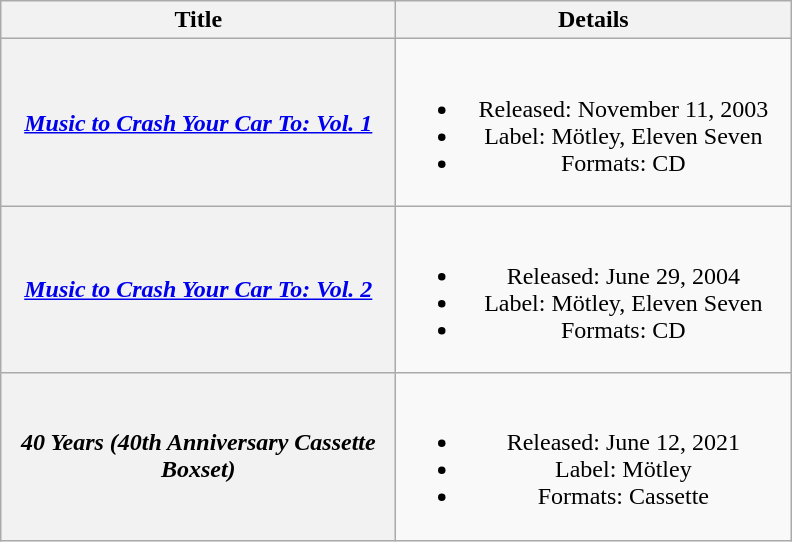<table class="wikitable plainrowheaders" style="text-align:center;" border="1">
<tr>
<th scope="col" style="width:16em;">Title</th>
<th scope="col" style="width:16em;">Details</th>
</tr>
<tr>
<th scope="row"><em><a href='#'>Music to Crash Your Car To: Vol. 1</a></em></th>
<td><br><ul><li>Released: November 11, 2003</li><li>Label: Mötley, Eleven Seven</li><li>Formats: CD</li></ul></td>
</tr>
<tr>
<th scope="row"><em><a href='#'>Music to Crash Your Car To: Vol. 2</a></em></th>
<td><br><ul><li>Released: June 29, 2004</li><li>Label: Mötley, Eleven Seven</li><li>Formats: CD</li></ul></td>
</tr>
<tr>
<th scope="row"><em>40 Years (40th Anniversary Cassette Boxset)</em></th>
<td><br><ul><li>Released: June 12, 2021</li><li>Label: Mötley</li><li>Formats: Cassette</li></ul></td>
</tr>
</table>
